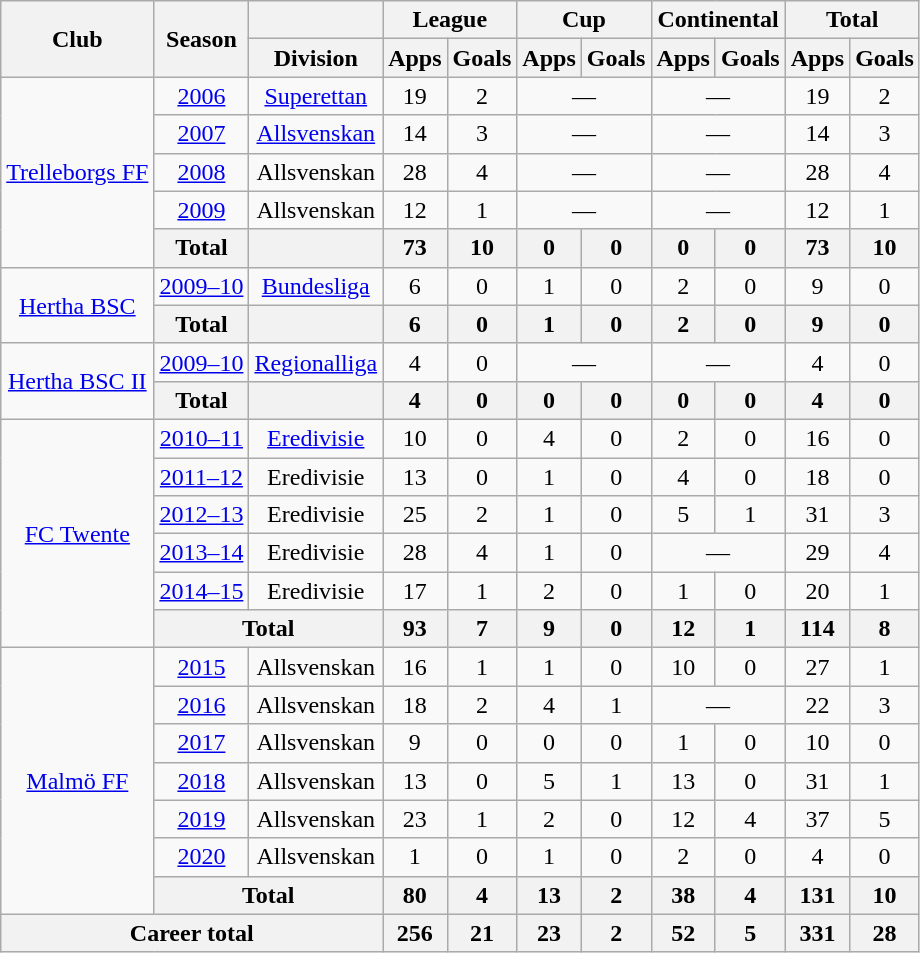<table class="wikitable" style="text-align:center">
<tr>
<th rowspan="2">Club</th>
<th rowspan="2">Season</th>
<th></th>
<th colspan="2">League</th>
<th colspan="2">Cup</th>
<th colspan="2">Continental</th>
<th colspan="2">Total</th>
</tr>
<tr>
<th>Division</th>
<th>Apps</th>
<th>Goals</th>
<th>Apps</th>
<th>Goals</th>
<th>Apps</th>
<th>Goals</th>
<th>Apps</th>
<th>Goals</th>
</tr>
<tr>
<td rowspan="5"><a href='#'>Trelleborgs FF</a></td>
<td><a href='#'>2006</a></td>
<td><a href='#'>Superettan</a></td>
<td>19</td>
<td>2</td>
<td colspan="2">—</td>
<td colspan="2">—</td>
<td>19</td>
<td>2</td>
</tr>
<tr>
<td><a href='#'>2007</a></td>
<td><a href='#'>Allsvenskan</a></td>
<td>14</td>
<td>3</td>
<td colspan="2">—</td>
<td colspan="2">—</td>
<td>14</td>
<td>3</td>
</tr>
<tr>
<td><a href='#'>2008</a></td>
<td>Allsvenskan</td>
<td>28</td>
<td>4</td>
<td colspan="2">—</td>
<td colspan="2">—</td>
<td>28</td>
<td>4</td>
</tr>
<tr>
<td><a href='#'>2009</a></td>
<td>Allsvenskan</td>
<td>12</td>
<td>1</td>
<td colspan="2">—</td>
<td colspan="2">—</td>
<td>12</td>
<td>1</td>
</tr>
<tr>
<th>Total</th>
<th></th>
<th>73</th>
<th>10</th>
<th>0</th>
<th>0</th>
<th>0</th>
<th>0</th>
<th>73</th>
<th>10</th>
</tr>
<tr>
<td rowspan="2"><a href='#'>Hertha BSC</a></td>
<td><a href='#'>2009–10</a></td>
<td><a href='#'>Bundesliga</a></td>
<td>6</td>
<td>0</td>
<td>1</td>
<td>0</td>
<td>2</td>
<td>0</td>
<td>9</td>
<td>0</td>
</tr>
<tr>
<th>Total</th>
<th></th>
<th>6</th>
<th>0</th>
<th>1</th>
<th>0</th>
<th>2</th>
<th>0</th>
<th>9</th>
<th>0</th>
</tr>
<tr>
<td rowspan="2"><a href='#'>Hertha BSC II</a></td>
<td><a href='#'>2009–10</a></td>
<td><a href='#'>Regionalliga</a></td>
<td>4</td>
<td>0</td>
<td colspan="2">—</td>
<td colspan="2">—</td>
<td>4</td>
<td>0</td>
</tr>
<tr>
<th>Total</th>
<th></th>
<th>4</th>
<th>0</th>
<th>0</th>
<th>0</th>
<th>0</th>
<th>0</th>
<th>4</th>
<th>0</th>
</tr>
<tr>
<td rowspan="6"><a href='#'>FC Twente</a></td>
<td><a href='#'>2010–11</a></td>
<td><a href='#'>Eredivisie</a></td>
<td>10</td>
<td>0</td>
<td>4</td>
<td>0</td>
<td>2</td>
<td>0</td>
<td>16</td>
<td>0</td>
</tr>
<tr>
<td><a href='#'>2011–12</a></td>
<td>Eredivisie</td>
<td>13</td>
<td>0</td>
<td>1</td>
<td>0</td>
<td>4</td>
<td>0</td>
<td>18</td>
<td>0</td>
</tr>
<tr>
<td><a href='#'>2012–13</a></td>
<td>Eredivisie</td>
<td>25</td>
<td>2</td>
<td>1</td>
<td>0</td>
<td>5</td>
<td>1</td>
<td>31</td>
<td>3</td>
</tr>
<tr>
<td><a href='#'>2013–14</a></td>
<td>Eredivisie</td>
<td>28</td>
<td>4</td>
<td>1</td>
<td>0</td>
<td colspan="2">—</td>
<td>29</td>
<td>4</td>
</tr>
<tr>
<td><a href='#'>2014–15</a></td>
<td>Eredivisie</td>
<td>17</td>
<td>1</td>
<td>2</td>
<td>0</td>
<td>1</td>
<td>0</td>
<td>20</td>
<td>1</td>
</tr>
<tr>
<th colspan="2">Total</th>
<th>93</th>
<th>7</th>
<th>9</th>
<th>0</th>
<th>12</th>
<th>1</th>
<th>114</th>
<th>8</th>
</tr>
<tr>
<td rowspan="7"><a href='#'>Malmö FF</a></td>
<td><a href='#'>2015</a></td>
<td>Allsvenskan</td>
<td>16</td>
<td>1</td>
<td>1</td>
<td>0</td>
<td>10</td>
<td>0</td>
<td>27</td>
<td>1</td>
</tr>
<tr>
<td><a href='#'>2016</a></td>
<td>Allsvenskan</td>
<td>18</td>
<td>2</td>
<td>4</td>
<td>1</td>
<td colspan="2">—</td>
<td>22</td>
<td>3</td>
</tr>
<tr>
<td><a href='#'>2017</a></td>
<td>Allsvenskan</td>
<td>9</td>
<td>0</td>
<td>0</td>
<td>0</td>
<td>1</td>
<td>0</td>
<td>10</td>
<td>0</td>
</tr>
<tr>
<td><a href='#'>2018</a></td>
<td>Allsvenskan</td>
<td>13</td>
<td>0</td>
<td>5</td>
<td>1</td>
<td>13</td>
<td>0</td>
<td>31</td>
<td>1</td>
</tr>
<tr>
<td><a href='#'>2019</a></td>
<td>Allsvenskan</td>
<td>23</td>
<td>1</td>
<td>2</td>
<td>0</td>
<td>12</td>
<td>4</td>
<td>37</td>
<td>5</td>
</tr>
<tr>
<td><a href='#'>2020</a></td>
<td>Allsvenskan</td>
<td>1</td>
<td>0</td>
<td>1</td>
<td>0</td>
<td>2</td>
<td>0</td>
<td>4</td>
<td>0</td>
</tr>
<tr>
<th colspan="2">Total</th>
<th>80</th>
<th>4</th>
<th>13</th>
<th>2</th>
<th>38</th>
<th>4</th>
<th>131</th>
<th>10</th>
</tr>
<tr>
<th colspan="3">Career total</th>
<th>256</th>
<th>21</th>
<th>23</th>
<th>2</th>
<th>52</th>
<th>5</th>
<th>331</th>
<th>28</th>
</tr>
</table>
